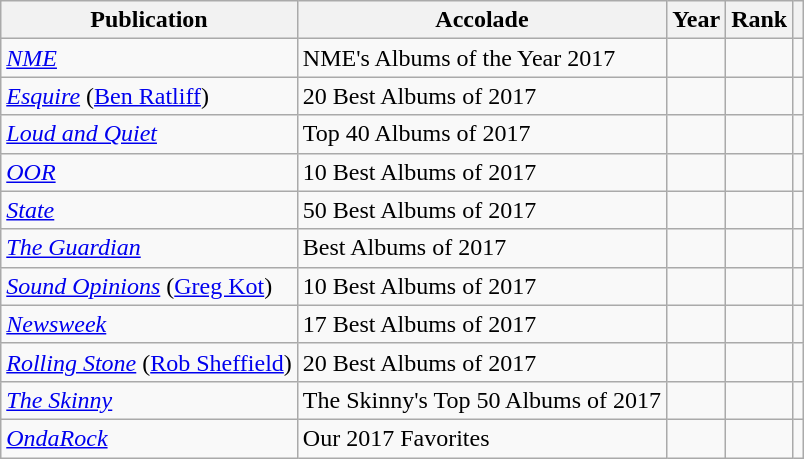<table class="sortable wikitable">
<tr>
<th>Publication</th>
<th>Accolade</th>
<th>Year</th>
<th>Rank</th>
<th class="unsortable"></th>
</tr>
<tr>
<td><em><a href='#'>NME</a></em></td>
<td>NME's Albums of the Year 2017</td>
<td></td>
<td></td>
<td></td>
</tr>
<tr>
<td><em><a href='#'>Esquire</a></em> (<a href='#'>Ben Ratliff</a>)</td>
<td>20 Best Albums of 2017</td>
<td></td>
<td></td>
<td></td>
</tr>
<tr>
<td><em><a href='#'>Loud and Quiet</a></em></td>
<td>Top 40 Albums of 2017</td>
<td></td>
<td></td>
<td></td>
</tr>
<tr>
<td><em><a href='#'>OOR</a></em></td>
<td>10 Best Albums of 2017</td>
<td></td>
<td></td>
<td></td>
</tr>
<tr>
<td><em><a href='#'>State</a></em></td>
<td>50 Best Albums of 2017</td>
<td></td>
<td></td>
<td></td>
</tr>
<tr>
<td><em><a href='#'>The Guardian</a></em></td>
<td>Best Albums of 2017</td>
<td></td>
<td></td>
<td></td>
</tr>
<tr>
<td><em><a href='#'>Sound Opinions</a></em> (<a href='#'>Greg Kot</a>)</td>
<td>10 Best Albums of 2017</td>
<td></td>
<td></td>
<td></td>
</tr>
<tr>
<td><em><a href='#'>Newsweek</a></em></td>
<td>17 Best Albums of 2017</td>
<td></td>
<td></td>
<td></td>
</tr>
<tr>
<td><em><a href='#'>Rolling Stone</a></em> (<a href='#'>Rob Sheffield</a>)</td>
<td>20 Best Albums of 2017</td>
<td></td>
<td></td>
<td></td>
</tr>
<tr>
<td><a href='#'><em>The Skinny</em></a></td>
<td>The Skinny's Top 50 Albums of 2017</td>
<td></td>
<td></td>
<td></td>
</tr>
<tr>
<td><em><a href='#'>OndaRock</a></em></td>
<td>Our 2017 Favorites</td>
<td></td>
<td></td>
<td></td>
</tr>
</table>
